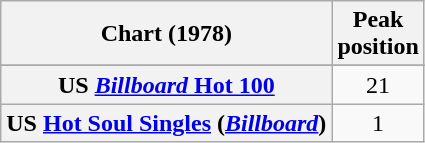<table class="wikitable sortable plainrowheaders" style="text-align:center">
<tr>
<th scope="col">Chart (1978)</th>
<th scope="col">Peak<br>position</th>
</tr>
<tr>
</tr>
<tr>
</tr>
<tr>
</tr>
<tr>
<th scope="row">US <a href='#'><em>Billboard</em> Hot 100</a></th>
<td>21</td>
</tr>
<tr>
<th scope="row">US <a href='#'>Hot Soul Singles</a> (<em><a href='#'>Billboard</a></em>)</th>
<td>1</td>
</tr>
</table>
